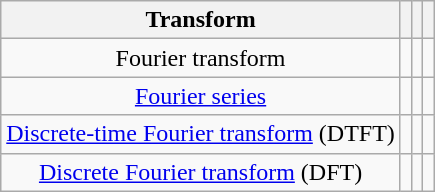<table class="wikitable" style="text-align:center;">
<tr>
<th>Transform</th>
<th></th>
<th></th>
<th></th>
</tr>
<tr>
<td>Fourier transform</td>
<td></td>
<td></td>
<td></td>
</tr>
<tr>
<td><a href='#'>Fourier series</a></td>
<td></td>
<td></td>
<td></td>
</tr>
<tr>
<td><a href='#'>Discrete-time Fourier transform</a> (DTFT)</td>
<td></td>
<td></td>
<td></td>
</tr>
<tr>
<td><a href='#'>Discrete Fourier transform</a> (DFT)</td>
<td></td>
<td></td>
<td></td>
</tr>
</table>
